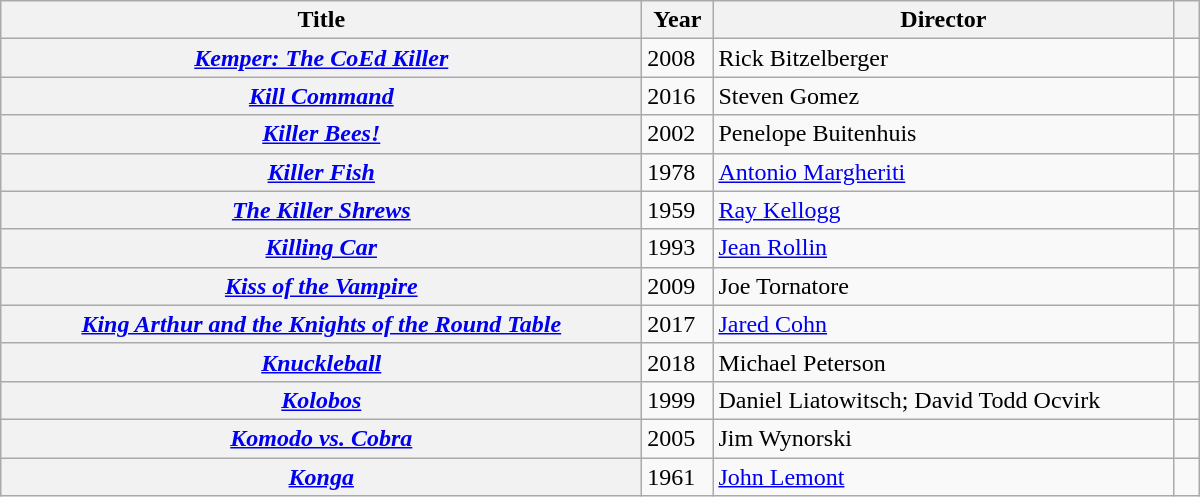<table style="width:800px;" class="wikitable plainrowheaders sortable">
<tr>
<th width="420" scope="col">Title</th>
<th width="40" scope="col">Year</th>
<th width="300" scope="col">Director</th>
<th scope="col"></th>
</tr>
<tr>
<th scope="row"><em><a href='#'>Kemper: The CoEd Killer</a></em></th>
<td>2008</td>
<td>Rick Bitzelberger</td>
<td></td>
</tr>
<tr>
<th scope="row"><em><a href='#'>Kill Command</a></em></th>
<td>2016</td>
<td>Steven Gomez</td>
<td align="center"></td>
</tr>
<tr>
<th scope="row"><em><a href='#'>Killer Bees!</a></em></th>
<td>2002</td>
<td>Penelope Buitenhuis</td>
<td></td>
</tr>
<tr>
<th scope="row"><em><a href='#'>Killer Fish</a></em></th>
<td>1978</td>
<td><a href='#'>Antonio Margheriti</a></td>
<td></td>
</tr>
<tr>
<th scope="row"><em><a href='#'>The Killer Shrews</a></em></th>
<td>1959</td>
<td><a href='#'>Ray Kellogg</a></td>
<td align="center"></td>
</tr>
<tr>
<th scope="row"><em><a href='#'>Killing Car</a></em></th>
<td>1993</td>
<td><a href='#'>Jean Rollin</a></td>
<td></td>
</tr>
<tr>
<th scope="row"><em><a href='#'>Kiss of the Vampire</a></em></th>
<td>2009</td>
<td>Joe Tornatore</td>
<td></td>
</tr>
<tr>
<th scope="row"><em><a href='#'>King Arthur and the Knights of the Round Table</a></em></th>
<td>2017</td>
<td><a href='#'>Jared Cohn</a></td>
<td></td>
</tr>
<tr>
<th scope="row"><em><a href='#'>Knuckleball</a></em></th>
<td>2018</td>
<td>Michael Peterson</td>
<td align="center"></td>
</tr>
<tr>
<th scope="row"><em><a href='#'>Kolobos</a></em></th>
<td>1999</td>
<td>Daniel Liatowitsch; David Todd Ocvirk</td>
<td></td>
</tr>
<tr>
<th scope="row"><em><a href='#'>Komodo vs. Cobra</a></em></th>
<td>2005</td>
<td>Jim Wynorski</td>
<td></td>
</tr>
<tr>
<th scope="row"><em><a href='#'>Konga</a></em></th>
<td>1961</td>
<td><a href='#'>John Lemont</a></td>
<td></td>
</tr>
</table>
